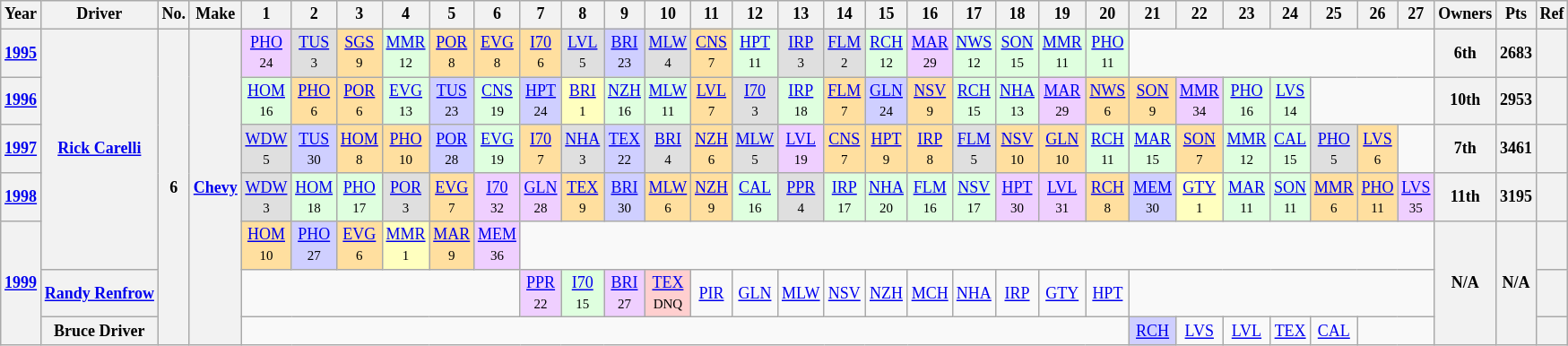<table class="wikitable" style="text-align:center; font-size:75%">
<tr>
<th>Year</th>
<th>Driver</th>
<th>No.</th>
<th>Make</th>
<th>1</th>
<th>2</th>
<th>3</th>
<th>4</th>
<th>5</th>
<th>6</th>
<th>7</th>
<th>8</th>
<th>9</th>
<th>10</th>
<th>11</th>
<th>12</th>
<th>13</th>
<th>14</th>
<th>15</th>
<th>16</th>
<th>17</th>
<th>18</th>
<th>19</th>
<th>20</th>
<th>21</th>
<th>22</th>
<th>23</th>
<th>24</th>
<th>25</th>
<th>26</th>
<th>27</th>
<th>Owners</th>
<th>Pts</th>
<th>Ref</th>
</tr>
<tr>
<th><a href='#'>1995</a></th>
<th rowspan=5><a href='#'>Rick Carelli</a></th>
<th rowspan=7>6</th>
<th rowspan=7><a href='#'>Chevy</a></th>
<td style="background:#EFCFFF;"><a href='#'>PHO</a><br><small>24</small></td>
<td style="background:#DFDFDF;"><a href='#'>TUS</a><br><small>3</small></td>
<td style="background:#FFDF9F;"><a href='#'>SGS</a><br><small>9</small></td>
<td style="background:#DFFFDF;"><a href='#'>MMR</a><br><small>12</small></td>
<td style="background:#FFDF9F;"><a href='#'>POR</a><br><small>8</small></td>
<td style="background:#FFDF9F;"><a href='#'>EVG</a><br><small>8</small></td>
<td style="background:#FFDF9F;"><a href='#'>I70</a><br><small>6</small></td>
<td style="background:#DFDFDF;"><a href='#'>LVL</a><br><small>5</small></td>
<td style="background:#CFCFFF;"><a href='#'>BRI</a><br><small>23</small></td>
<td style="background:#DFDFDF;"><a href='#'>MLW</a><br><small>4</small></td>
<td style="background:#FFDF9F;"><a href='#'>CNS</a><br><small>7</small></td>
<td style="background:#DFFFDF;"><a href='#'>HPT</a><br><small>11</small></td>
<td style="background:#DFDFDF;"><a href='#'>IRP</a><br><small>3</small></td>
<td style="background:#DFDFDF;"><a href='#'>FLM</a><br><small>2</small></td>
<td style="background:#DFFFDF;"><a href='#'>RCH</a><br><small>12</small></td>
<td style="background:#EFCFFF;"><a href='#'>MAR</a><br><small>29</small></td>
<td style="background:#DFFFDF;"><a href='#'>NWS</a><br><small>12</small></td>
<td style="background:#DFFFDF;"><a href='#'>SON</a><br><small>15</small></td>
<td style="background:#DFFFDF;"><a href='#'>MMR</a><br><small>11</small></td>
<td style="background:#DFFFDF;"><a href='#'>PHO</a><br><small>11</small></td>
<td colspan=7></td>
<th>6th</th>
<th>2683</th>
<th></th>
</tr>
<tr>
<th><a href='#'>1996</a></th>
<td style="background:#DFFFDF;"><a href='#'>HOM</a><br><small>16</small></td>
<td style="background:#FFDF9F;"><a href='#'>PHO</a><br><small>6</small></td>
<td style="background:#FFDF9F;"><a href='#'>POR</a><br><small>6</small></td>
<td style="background:#DFFFDF;"><a href='#'>EVG</a><br><small>13</small></td>
<td style="background:#CFCFFF;"><a href='#'>TUS</a><br><small>23</small></td>
<td style="background:#DFFFDF;"><a href='#'>CNS</a><br><small>19</small></td>
<td style="background:#CFCFFF;"><a href='#'>HPT</a><br><small>24</small></td>
<td style="background:#FFFFBF;"><a href='#'>BRI</a><br><small>1</small></td>
<td style="background:#DFFFDF;"><a href='#'>NZH</a><br><small>16</small></td>
<td style="background:#DFFFDF;"><a href='#'>MLW</a><br><small>11</small></td>
<td style="background:#FFDF9F;"><a href='#'>LVL</a><br><small>7</small></td>
<td style="background:#DFDFDF;"><a href='#'>I70</a><br><small>3</small></td>
<td style="background:#DFFFDF;"><a href='#'>IRP</a><br><small>18</small></td>
<td style="background:#FFDF9F;"><a href='#'>FLM</a><br><small>7</small></td>
<td style="background:#CFCFFF;"><a href='#'>GLN</a><br><small>24</small></td>
<td style="background:#FFDF9F;"><a href='#'>NSV</a><br><small>9</small></td>
<td style="background:#DFFFDF;"><a href='#'>RCH</a><br><small>15</small></td>
<td style="background:#DFFFDF;"><a href='#'>NHA</a><br><small>13</small></td>
<td style="background:#EFCFFF;"><a href='#'>MAR</a><br><small>29</small></td>
<td style="background:#FFDF9F;"><a href='#'>NWS</a><br><small>6</small></td>
<td style="background:#FFDF9F;"><a href='#'>SON</a><br><small>9</small></td>
<td style="background:#EFCFFF;"><a href='#'>MMR</a><br><small>34</small></td>
<td style="background:#DFFFDF;"><a href='#'>PHO</a><br><small>16</small></td>
<td style="background:#DFFFDF;"><a href='#'>LVS</a><br><small>14</small></td>
<td colspan=3></td>
<th>10th</th>
<th>2953</th>
<th></th>
</tr>
<tr>
<th><a href='#'>1997</a></th>
<td style="background:#DFDFDF;"><a href='#'>WDW</a><br><small>5</small></td>
<td style="background:#CFCFFF;"><a href='#'>TUS</a><br><small>30</small></td>
<td style="background:#FFDF9F;"><a href='#'>HOM</a><br><small>8</small></td>
<td style="background:#FFDF9F;"><a href='#'>PHO</a><br><small>10</small></td>
<td style="background:#CFCFFF;"><a href='#'>POR</a><br><small>28</small></td>
<td style="background:#DFFFDF;"><a href='#'>EVG</a><br><small>19</small></td>
<td style="background:#FFDF9F;"><a href='#'>I70</a><br><small>7</small></td>
<td style="background:#DFDFDF;"><a href='#'>NHA</a><br><small>3</small></td>
<td style="background:#CFCFFF;"><a href='#'>TEX</a><br><small>22</small></td>
<td style="background:#DFDFDF;"><a href='#'>BRI</a><br><small>4</small></td>
<td style="background:#FFDF9F;"><a href='#'>NZH</a><br><small>6</small></td>
<td style="background:#DFDFDF;"><a href='#'>MLW</a><br><small>5</small></td>
<td style="background:#EFCFFF;"><a href='#'>LVL</a><br><small>19</small></td>
<td style="background:#FFDF9F;"><a href='#'>CNS</a><br><small>7</small></td>
<td style="background:#FFDF9F;"><a href='#'>HPT</a><br><small>9</small></td>
<td style="background:#FFDF9F;"><a href='#'>IRP</a><br><small>8</small></td>
<td style="background:#DFDFDF;"><a href='#'>FLM</a><br><small>5</small></td>
<td style="background:#FFDF9F;"><a href='#'>NSV</a><br><small>10</small></td>
<td style="background:#FFDF9F;"><a href='#'>GLN</a><br><small>10</small></td>
<td style="background:#DFFFDF;"><a href='#'>RCH</a><br><small>11</small></td>
<td style="background:#DFFFDF;"><a href='#'>MAR</a><br><small>15</small></td>
<td style="background:#FFDF9F;"><a href='#'>SON</a><br><small>7</small></td>
<td style="background:#DFFFDF;"><a href='#'>MMR</a><br><small>12</small></td>
<td style="background:#DFFFDF;"><a href='#'>CAL</a><br><small>15</small></td>
<td style="background:#DFDFDF;"><a href='#'>PHO</a><br><small>5</small></td>
<td style="background:#FFDF9F;"><a href='#'>LVS</a><br><small>6</small></td>
<td></td>
<th>7th</th>
<th>3461</th>
<th></th>
</tr>
<tr>
<th><a href='#'>1998</a></th>
<td style="background:#DFDFDF;"><a href='#'>WDW</a><br><small>3</small></td>
<td style="background:#DFFFDF;"><a href='#'>HOM</a><br><small>18</small></td>
<td style="background:#DFFFDF;"><a href='#'>PHO</a><br><small>17</small></td>
<td style="background:#DFDFDF;"><a href='#'>POR</a><br><small>3</small></td>
<td style="background:#FFDF9F;"><a href='#'>EVG</a><br><small>7</small></td>
<td style="background:#EFCFFF;"><a href='#'>I70</a><br><small>32</small></td>
<td style="background:#EFCFFF;"><a href='#'>GLN</a><br><small>28</small></td>
<td style="background:#FFDF9F;"><a href='#'>TEX</a><br><small>9</small></td>
<td style="background:#CFCFFF;"><a href='#'>BRI</a><br><small>30</small></td>
<td style="background:#FFDF9F;"><a href='#'>MLW</a><br><small>6</small></td>
<td style="background:#FFDF9F;"><a href='#'>NZH</a><br><small>9</small></td>
<td style="background:#DFFFDF;"><a href='#'>CAL</a><br><small>16</small></td>
<td style="background:#DFDFDF;"><a href='#'>PPR</a><br><small>4</small></td>
<td style="background:#DFFFDF;"><a href='#'>IRP</a><br><small>17</small></td>
<td style="background:#DFFFDF;"><a href='#'>NHA</a><br><small>20</small></td>
<td style="background:#DFFFDF;"><a href='#'>FLM</a><br><small>16</small></td>
<td style="background:#DFFFDF;"><a href='#'>NSV</a><br><small>17</small></td>
<td style="background:#EFCFFF;"><a href='#'>HPT</a><br><small>30</small></td>
<td style="background:#EFCFFF;"><a href='#'>LVL</a><br><small>31</small></td>
<td style="background:#FFDF9F;"><a href='#'>RCH</a><br><small>8</small></td>
<td style="background:#CFCFFF;"><a href='#'>MEM</a><br><small>30</small></td>
<td style="background:#FFFFBF;"><a href='#'>GTY</a><br><small>1</small></td>
<td style="background:#DFFFDF;"><a href='#'>MAR</a><br><small>11</small></td>
<td style="background:#DFFFDF;"><a href='#'>SON</a><br><small>11</small></td>
<td style="background:#FFDF9F;"><a href='#'>MMR</a><br><small>6</small></td>
<td style="background:#FFDF9F;"><a href='#'>PHO</a><br><small>11</small></td>
<td style="background:#EFCFFF;"><a href='#'>LVS</a><br><small>35</small></td>
<th>11th</th>
<th>3195</th>
<th></th>
</tr>
<tr>
<th rowspan=3><a href='#'>1999</a></th>
<td style="background:#FFDF9F;"><a href='#'>HOM</a><br><small>10</small></td>
<td style="background:#CFCFFF;"><a href='#'>PHO</a><br><small>27</small></td>
<td style="background:#FFDF9F;"><a href='#'>EVG</a><br><small>6</small></td>
<td style="background:#FFFFBF;"><a href='#'>MMR</a><br><small>1</small></td>
<td style="background:#FFDF9F;"><a href='#'>MAR</a><br><small>9</small></td>
<td style="background:#EFCFFF;"><a href='#'>MEM</a><br><small>36</small></td>
<td colspan=21></td>
<th rowspan=3>N/A</th>
<th rowspan=3>N/A</th>
<th></th>
</tr>
<tr>
<th><a href='#'>Randy Renfrow</a></th>
<td colspan=6></td>
<td style="background:#EFCFFF;"><a href='#'>PPR</a><br><small>22</small></td>
<td style="background:#DFFFDF;"><a href='#'>I70</a><br><small>15</small></td>
<td style="background:#EFCFFF;"><a href='#'>BRI</a><br><small>27</small></td>
<td style="background:#FFCFCF;"><a href='#'>TEX</a><br><small>DNQ</small></td>
<td><a href='#'>PIR</a></td>
<td><a href='#'>GLN</a></td>
<td><a href='#'>MLW</a></td>
<td><a href='#'>NSV</a></td>
<td><a href='#'>NZH</a></td>
<td><a href='#'>MCH</a></td>
<td><a href='#'>NHA</a></td>
<td><a href='#'>IRP</a></td>
<td><a href='#'>GTY</a></td>
<td><a href='#'>HPT</a></td>
<td colspan=7></td>
<th></th>
</tr>
<tr>
<th>Bruce Driver</th>
<td colspan=20></td>
<td style="background:#CFCFFF;"><a href='#'>RCH</a><br></td>
<td><a href='#'>LVS</a></td>
<td><a href='#'>LVL</a></td>
<td><a href='#'>TEX</a></td>
<td><a href='#'>CAL</a></td>
<td colspan=2></td>
<th></th>
</tr>
</table>
